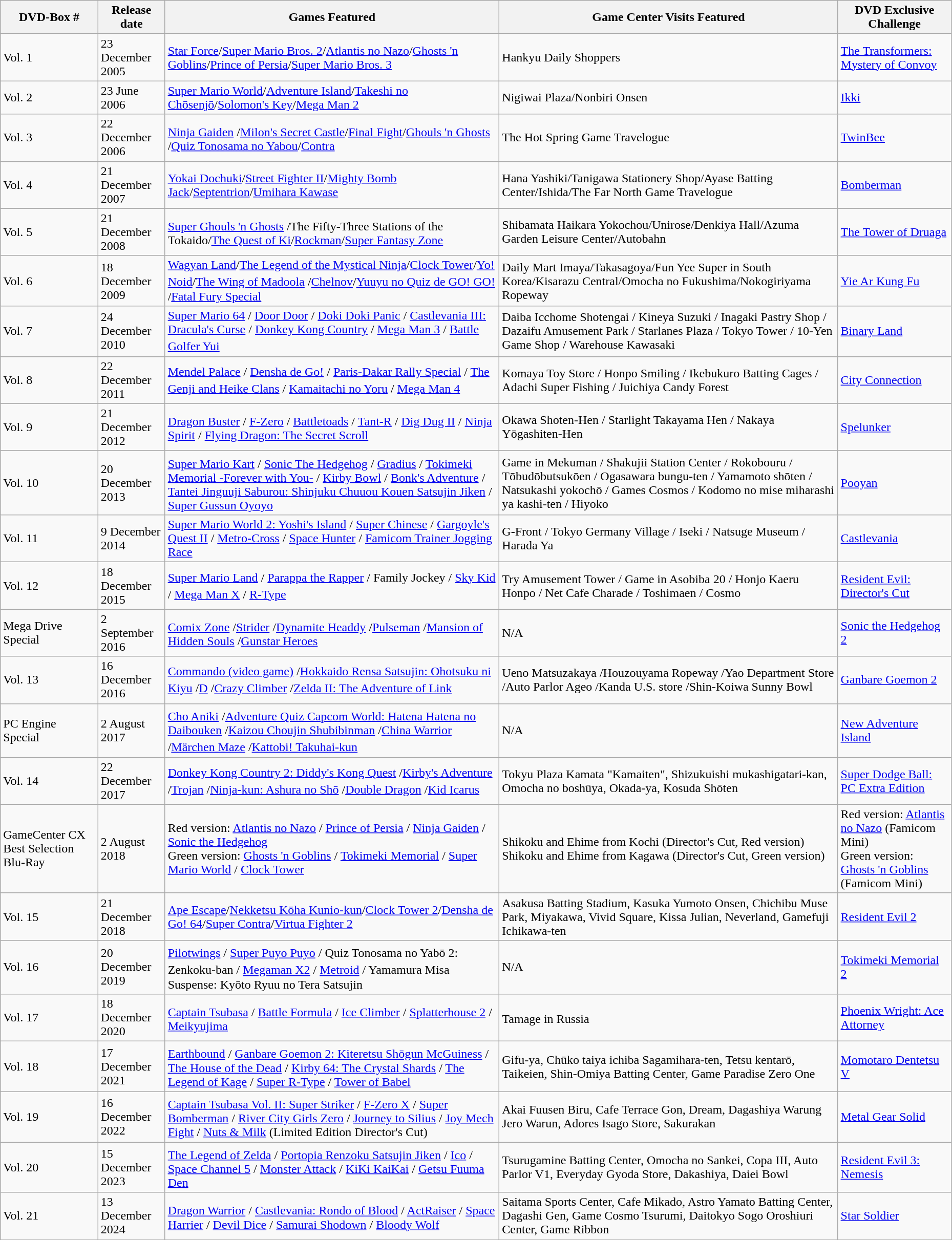<table class="wikitable" style="width:98%;">
<tr>
<th>DVD-Box #</th>
<th>Release date</th>
<th>Games Featured</th>
<th>Game Center Visits Featured</th>
<th>DVD Exclusive Challenge</th>
</tr>
<tr>
<td>Vol. 1</td>
<td>23 December 2005</td>
<td><a href='#'>Star Force</a>/<a href='#'>Super Mario Bros. 2</a>/<a href='#'>Atlantis no Nazo</a>/<a href='#'>Ghosts 'n Goblins</a>/<a href='#'>Prince of Persia</a>/<a href='#'>Super Mario Bros. 3</a></td>
<td>Hankyu Daily Shoppers</td>
<td><a href='#'>The Transformers: Mystery of Convoy</a></td>
</tr>
<tr>
<td>Vol. 2</td>
<td>23 June 2006</td>
<td><a href='#'>Super Mario World</a>/<a href='#'>Adventure Island</a>/<a href='#'>Takeshi no Chōsenjō</a>/<a href='#'>Solomon's Key</a>/<a href='#'>Mega Man 2</a></td>
<td>Nigiwai Plaza/Nonbiri Onsen</td>
<td><a href='#'>Ikki</a></td>
</tr>
<tr>
<td>Vol. 3</td>
<td>22 December 2006</td>
<td><a href='#'>Ninja Gaiden</a> <sup></sup>/<a href='#'>Milon's Secret Castle</a>/<a href='#'>Final Fight</a>/<a href='#'>Ghouls 'n Ghosts</a> <sup></sup>/<a href='#'>Quiz Tonosama no Yabou</a>/<a href='#'>Contra</a></td>
<td>The Hot Spring Game Travelogue</td>
<td><a href='#'>TwinBee</a></td>
</tr>
<tr>
<td>Vol. 4</td>
<td>21 December 2007</td>
<td><a href='#'>Yokai Dochuki</a>/<a href='#'>Street Fighter II</a>/<a href='#'>Mighty Bomb Jack</a>/<a href='#'>Septentrion</a>/<a href='#'>Umihara Kawase</a></td>
<td>Hana Yashiki/Tanigawa Stationery Shop/Ayase Batting Center/Ishida/The Far North Game Travelogue</td>
<td><a href='#'>Bomberman</a></td>
</tr>
<tr>
<td>Vol. 5</td>
<td>21 December 2008</td>
<td><a href='#'>Super Ghouls 'n Ghosts</a> <sup></sup>/The Fifty-Three Stations of the Tokaido/<a href='#'>The Quest of Ki</a>/<a href='#'>Rockman</a>/<a href='#'>Super Fantasy Zone</a></td>
<td>Shibamata Haikara Yokochou/Unirose/Denkiya Hall/Azuma Garden Leisure Center/Autobahn</td>
<td><a href='#'>The Tower of Druaga</a></td>
</tr>
<tr>
<td>Vol. 6</td>
<td>18 December 2009</td>
<td><a href='#'>Wagyan Land</a>/<a href='#'>The Legend of the Mystical Ninja</a>/<a href='#'>Clock Tower</a>/<a href='#'>Yo! Noid</a>/<a href='#'>The Wing of Madoola</a> <sup></sup>/<a href='#'>Chelnov</a>/<a href='#'>Yuuyu no Quiz de GO! GO!</a> <sup></sup>/<a href='#'>Fatal Fury Special</a></td>
<td>Daily Mart Imaya/Takasagoya/Fun Yee Super in South Korea/Kisarazu Central/Omocha no Fukushima/Nokogiriyama Ropeway</td>
<td><a href='#'>Yie Ar Kung Fu</a></td>
</tr>
<tr>
<td>Vol. 7</td>
<td>24 December 2010</td>
<td><a href='#'>Super Mario 64</a> / <a href='#'>Door Door</a> / <a href='#'>Doki Doki Panic</a> / <a href='#'>Castlevania III: Dracula's Curse</a> / <a href='#'>Donkey Kong Country</a> / <a href='#'>Mega Man 3</a> / <a href='#'>Battle Golfer Yui</a> <sup></sup></td>
<td>Daiba Icchome Shotengai / Kineya Suzuki / Inagaki Pastry Shop / Dazaifu Amusement Park / Starlanes Plaza / Tokyo Tower / 10-Yen Game Shop / Warehouse Kawasaki</td>
<td><a href='#'>Binary Land</a></td>
</tr>
<tr>
<td>Vol. 8</td>
<td>22 December 2011</td>
<td><a href='#'>Mendel Palace</a> / <a href='#'>Densha de Go!</a> / <a href='#'>Paris-Dakar Rally Special</a> / <a href='#'>The Genji and Heike Clans</a> / <a href='#'>Kamaitachi no Yoru</a> <sup></sup> / <a href='#'>Mega Man 4</a> <sup></sup></td>
<td>Komaya Toy Store / Honpo Smiling / Ikebukuro Batting Cages / Adachi Super Fishing / Juichiya Candy Forest</td>
<td><a href='#'>City Connection</a></td>
</tr>
<tr>
<td>Vol. 9</td>
<td>21 December 2012</td>
<td><a href='#'>Dragon Buster</a> / <a href='#'>F-Zero</a> <sup></sup> / <a href='#'>Battletoads</a> <sup></sup> / <a href='#'>Tant-R</a> <sup></sup> / <a href='#'>Dig Dug II</a> / <a href='#'>Ninja Spirit</a> / <a href='#'>Flying Dragon: The Secret Scroll</a></td>
<td>Okawa Shoten-Hen / Starlight Takayama Hen / Nakaya Yōgashiten-Hen</td>
<td><a href='#'>Spelunker</a></td>
</tr>
<tr>
<td>Vol. 10</td>
<td>20 December 2013</td>
<td><a href='#'>Super Mario Kart</a> / <a href='#'>Sonic The Hedgehog</a> / <a href='#'>Gradius</a> <sup></sup> / <a href='#'>Tokimeki Memorial -Forever with You-</a> / <a href='#'>Kirby Bowl</a> / <a href='#'>Bonk's Adventure</a> / <a href='#'>Tantei Jinguuji Saburou: Shinjuku Chuuou Kouen Satsujin Jiken</a> / <a href='#'>Super Gussun Oyoyo</a></td>
<td>Game in Mekuman / Shakujii Station Center / Rokobouru / Tōbudōbutsukōen / Ogasawara bungu-ten / Yamamoto shōten / Natsukashi yokochō / Games Cosmos / Kodomo no mise miharashi ya kashi-ten / Hiyoko</td>
<td><a href='#'>Pooyan</a></td>
</tr>
<tr>
<td>Vol. 11</td>
<td>9 December 2014</td>
<td><a href='#'>Super Mario World 2: Yoshi's Island</a> / <a href='#'>Super Chinese</a> / <a href='#'>Gargoyle's Quest II</a> / <a href='#'>Metro-Cross</a> / <a href='#'>Space Hunter</a> / <a href='#'>Famicom Trainer Jogging Race</a></td>
<td>G-Front / Tokyo Germany Village / Iseki / Natsuge Museum / Harada Ya</td>
<td><a href='#'>Castlevania</a></td>
</tr>
<tr>
<td>Vol. 12</td>
<td>18 December 2015</td>
<td><a href='#'>Super Mario Land</a> / <a href='#'>Parappa the Rapper</a> / Family Jockey / <a href='#'>Sky Kid</a> / <a href='#'>Mega Man X</a> / <a href='#'>R-Type</a> <sup></sup></td>
<td>Try Amusement Tower / Game in Asobiba 20 / Honjo Kaeru Honpo / Net Cafe Charade / Toshimaen / Cosmo</td>
<td><a href='#'>Resident Evil: Director's Cut</a></td>
</tr>
<tr>
<td>Mega Drive Special</td>
<td>2 September 2016</td>
<td><a href='#'>Comix Zone</a> /<a href='#'>Strider</a> /<a href='#'>Dynamite Headdy</a> <sup></sup> /<a href='#'>Pulseman</a> /<a href='#'>Mansion of Hidden Souls</a> /<a href='#'>Gunstar Heroes</a></td>
<td>N/A</td>
<td><a href='#'>Sonic the Hedgehog 2</a></td>
</tr>
<tr>
<td>Vol. 13</td>
<td>16 December 2016</td>
<td><a href='#'>Commando (video game)</a> /<a href='#'>Hokkaido Rensa Satsujin: Ohotsuku ni Kiyu</a> /<a href='#'>D</a> <sup></sup> /<a href='#'>Crazy Climber</a> /<a href='#'>Zelda II: The Adventure of Link</a> <sup></sup></td>
<td>Ueno Matsuzakaya /Houzouyama Ropeway /Yao Department Store /Auto Parlor Ageo /Kanda U.S. store /Shin-Koiwa Sunny Bowl</td>
<td><a href='#'>Ganbare Goemon 2</a></td>
</tr>
<tr>
<td>PC Engine Special</td>
<td>2 August 2017</td>
<td><a href='#'>Cho Aniki</a> <sup></sup> /<a href='#'>Adventure Quiz Capcom World: Hatena Hatena no Daibouken</a> /<a href='#'>Kaizou Choujin Shubibinman</a> /<a href='#'>China Warrior</a> /<a href='#'>Märchen Maze</a> <sup></sup> /<a href='#'>Kattobi! Takuhai-kun</a></td>
<td>N/A</td>
<td><a href='#'>New Adventure Island</a></td>
</tr>
<tr>
<td>Vol. 14</td>
<td>22 December 2017</td>
<td><a href='#'>Donkey Kong Country 2: Diddy's Kong Quest</a> /<a href='#'>Kirby's Adventure</a> /<a href='#'>Trojan</a> /<a href='#'>Ninja-kun: Ashura no Shō</a> <sup></sup> /<a href='#'>Double Dragon</a> <sup></sup> /<a href='#'>Kid Icarus</a></td>
<td>Tokyu Plaza Kamata "Kamaiten", Shizukuishi mukashigatari-kan, Omocha no boshūya, Okada-ya, Kosuda Shōten</td>
<td><a href='#'>Super Dodge Ball: PC Extra Edition</a></td>
</tr>
<tr>
<td>GameCenter CX Best Selection Blu-Ray</td>
<td>2 August 2018</td>
<td>Red version: <a href='#'>Atlantis no Nazo</a> / <a href='#'>Prince of Persia</a> / <a href='#'>Ninja Gaiden</a> / <a href='#'>Sonic the Hedgehog</a><br>Green version: <a href='#'>Ghosts 'n Goblins</a> / <a href='#'>Tokimeki Memorial</a> / <a href='#'>Super Mario World</a> / <a href='#'>Clock Tower</a></td>
<td>Shikoku and Ehime from Kochi (Director's Cut, Red version)<br>Shikoku and Ehime from Kagawa (Director's Cut, Green version)</td>
<td>Red version: <a href='#'>Atlantis no Nazo</a> (Famicom Mini)<br>Green version: <a href='#'>Ghosts 'n Goblins</a> (Famicom Mini)</td>
</tr>
<tr>
<td>Vol. 15</td>
<td>21 December 2018</td>
<td><a href='#'>Ape Escape</a>/<a href='#'>Nekketsu Kōha Kunio-kun</a>/<a href='#'>Clock Tower 2</a>/<a href='#'>Densha de Go! 64</a>/<a href='#'>Super Contra</a>/<a href='#'>Virtua Fighter 2</a></td>
<td>Asakusa Batting Stadium, Kasuka Yumoto Onsen, Chichibu Muse Park, Miyakawa, Vivid Square, Kissa Julian, Neverland, Gamefuji Ichikawa-ten</td>
<td><a href='#'>Resident Evil 2</a></td>
</tr>
<tr>
<td>Vol. 16</td>
<td>20 December 2019</td>
<td><a href='#'>Pilotwings</a> / <a href='#'>Super Puyo Puyo</a> <sup></sup> / Quiz Tonosama no Yabō 2: Zenkoku-ban / <a href='#'>Megaman X2</a> <sup></sup> / <a href='#'>Metroid</a> / Yamamura Misa Suspense: Kyōto Ryuu no Tera Satsujin</td>
<td>N/A</td>
<td><a href='#'>Tokimeki Memorial 2</a></td>
</tr>
<tr>
<td>Vol. 17</td>
<td>18 December 2020</td>
<td><a href='#'>Captain Tsubasa</a> <sup></sup> / <a href='#'>Battle Formula</a> / <a href='#'>Ice Climber</a> / <a href='#'>Splatterhouse 2</a> / <a href='#'>Meikyujima</a></td>
<td>Tamage in Russia <sup></sup></td>
<td><a href='#'>Phoenix Wright: Ace Attorney</a></td>
</tr>
<tr>
<td>Vol. 18</td>
<td>17 December 2021</td>
<td><a href='#'>Earthbound</a> <sup></sup> / <a href='#'>Ganbare Goemon 2: Kiteretsu Shōgun McGuiness</a> / <a href='#'>The House of the Dead</a> / <a href='#'>Kirby 64: The Crystal Shards</a> / <a href='#'>The Legend of Kage</a> / <a href='#'>Super R-Type</a> / <a href='#'>Tower of Babel</a></td>
<td>Gifu-ya, Chūko taiya ichiba Sagamihara-ten, Tetsu kentarō, Taikeien, Shin-Omiya Batting Center, Game Paradise Zero One</td>
<td><a href='#'>Momotaro Dentetsu V</a></td>
</tr>
<tr>
<td>Vol. 19</td>
<td>16 December 2022</td>
<td><a href='#'>Captain Tsubasa Vol. II: Super Striker</a> <sup></sup> / <a href='#'>F-Zero X</a> / <a href='#'>Super Bomberman</a> / <a href='#'>River City Girls Zero</a> / <a href='#'>Journey to Silius</a> / <a href='#'>Joy Mech Fight</a> / <a href='#'>Nuts & Milk</a> (Limited Edition Director's Cut)</td>
<td>Akai Fuusen Biru, Cafe Terrace Gon, Dream, Dagashiya Warung Jero Warun, Adores Isago Store, Sakurakan</td>
<td><a href='#'>Metal Gear Solid</a></td>
</tr>
<tr>
<td>Vol. 20</td>
<td>15 December 2023</td>
<td><a href='#'>The Legend of Zelda</a> <sup></sup> / <a href='#'>Portopia Renzoku Satsujin Jiken</a> / <a href='#'>Ico</a> / <a href='#'>Space Channel 5</a> / <a href='#'>Monster Attack</a> / <a href='#'>KiKi KaiKai</a> / <a href='#'>Getsu Fuuma Den</a></td>
<td>Tsurugamine Batting Center, Omocha no Sankei, Copa III, Auto Parlor V1, Everyday Gyoda Store, Dakashiya, Daiei Bowl</td>
<td><a href='#'>Resident Evil 3: Nemesis</a></td>
</tr>
<tr>
<td>Vol. 21</td>
<td>13 December 2024</td>
<td><a href='#'>Dragon Warrior</a><sup></sup> / <a href='#'>Castlevania: Rondo of Blood</a><sup></sup> / <a href='#'>ActRaiser</a> / <a href='#'>Space Harrier</a> / <a href='#'>Devil Dice</a> / <a href='#'>Samurai Shodown</a> / <a href='#'>Bloody Wolf</a></td>
<td>Saitama Sports Center, Cafe Mikado, Astro Yamato Batting Center, Dagashi Gen, Game Cosmo Tsurumi, Daitokyo Sogo Oroshiuri Center, Game Ribbon</td>
<td><a href='#'>Star Soldier</a></td>
</tr>
<tr>
</tr>
</table>
